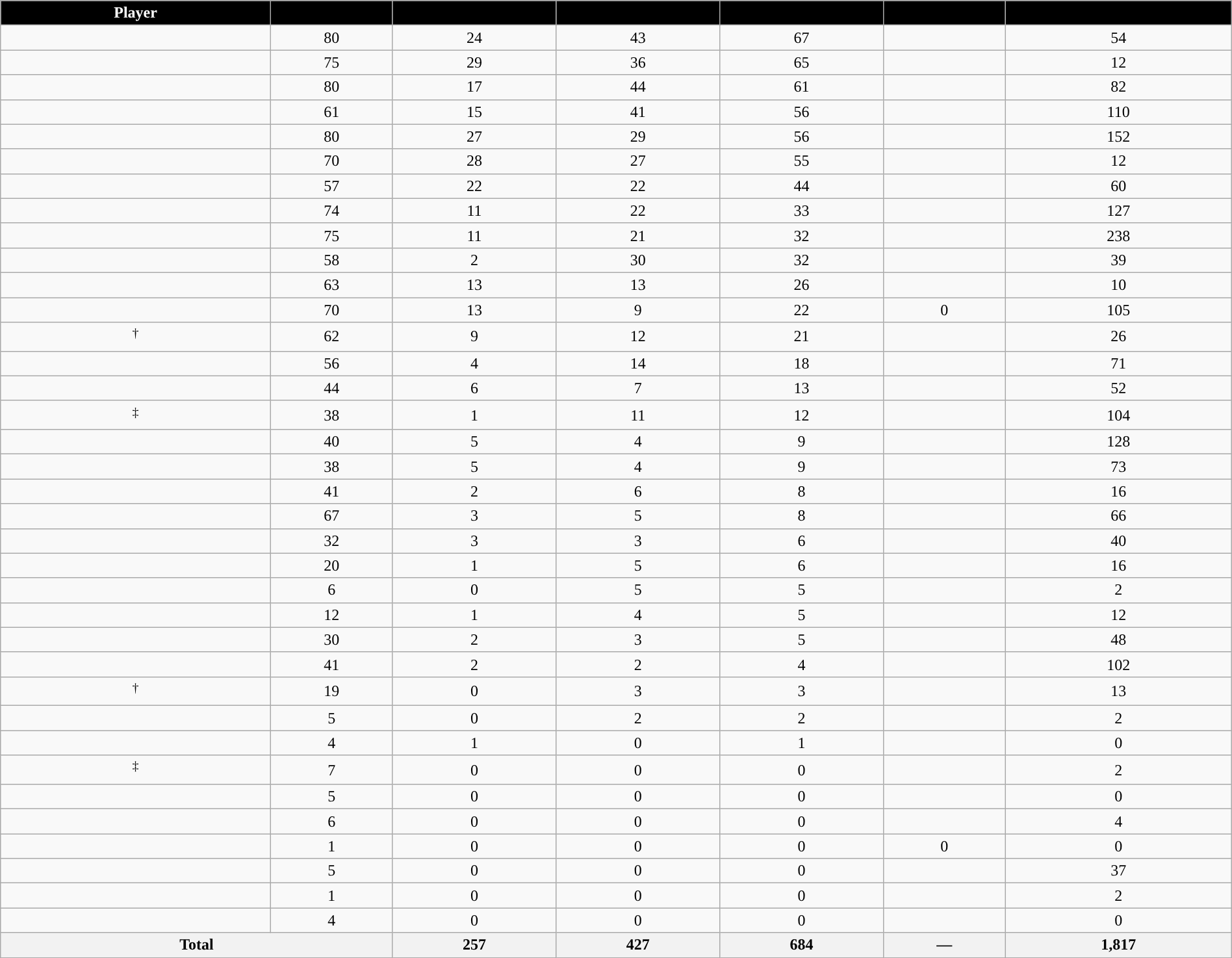<table class="wikitable sortable" style="width:100%; text-align:center;">
<tr align=center>
<th style="color:white; background:#000000; ">Player</th>
<th style="color:white; background:#000000; "></th>
<th style="color:white; background:#000000; "></th>
<th style="color:white; background:#000000; "></th>
<th style="color:white; background:#000000; "></th>
<th style="color:white; background:#000000; "></th>
<th style="color:white; background:#000000; "></th>
</tr>
<tr>
<td></td>
<td>80</td>
<td>24</td>
<td>43</td>
<td>67</td>
<td></td>
<td>54</td>
</tr>
<tr>
<td></td>
<td>75</td>
<td>29</td>
<td>36</td>
<td>65</td>
<td></td>
<td>12</td>
</tr>
<tr>
<td></td>
<td>80</td>
<td>17</td>
<td>44</td>
<td>61</td>
<td></td>
<td>82</td>
</tr>
<tr>
<td></td>
<td>61</td>
<td>15</td>
<td>41</td>
<td>56</td>
<td></td>
<td>110</td>
</tr>
<tr>
<td></td>
<td>80</td>
<td>27</td>
<td>29</td>
<td>56</td>
<td></td>
<td>152</td>
</tr>
<tr>
<td></td>
<td>70</td>
<td>28</td>
<td>27</td>
<td>55</td>
<td></td>
<td>12</td>
</tr>
<tr>
<td></td>
<td>57</td>
<td>22</td>
<td>22</td>
<td>44</td>
<td></td>
<td>60</td>
</tr>
<tr>
<td></td>
<td>74</td>
<td>11</td>
<td>22</td>
<td>33</td>
<td></td>
<td>127</td>
</tr>
<tr>
<td></td>
<td>75</td>
<td>11</td>
<td>21</td>
<td>32</td>
<td></td>
<td>238</td>
</tr>
<tr>
<td></td>
<td>58</td>
<td>2</td>
<td>30</td>
<td>32</td>
<td></td>
<td>39</td>
</tr>
<tr>
<td></td>
<td>63</td>
<td>13</td>
<td>13</td>
<td>26</td>
<td></td>
<td>10</td>
</tr>
<tr>
<td></td>
<td>70</td>
<td>13</td>
<td>9</td>
<td>22</td>
<td>0</td>
<td>105</td>
</tr>
<tr>
<td><sup>†</sup></td>
<td>62</td>
<td>9</td>
<td>12</td>
<td>21</td>
<td></td>
<td>26</td>
</tr>
<tr>
<td></td>
<td>56</td>
<td>4</td>
<td>14</td>
<td>18</td>
<td></td>
<td>71</td>
</tr>
<tr>
<td></td>
<td>44</td>
<td>6</td>
<td>7</td>
<td>13</td>
<td></td>
<td>52</td>
</tr>
<tr>
<td><sup>‡</sup></td>
<td>38</td>
<td>1</td>
<td>11</td>
<td>12</td>
<td></td>
<td>104</td>
</tr>
<tr>
<td></td>
<td>40</td>
<td>5</td>
<td>4</td>
<td>9</td>
<td></td>
<td>128</td>
</tr>
<tr>
<td></td>
<td>38</td>
<td>5</td>
<td>4</td>
<td>9</td>
<td></td>
<td>73</td>
</tr>
<tr>
<td></td>
<td>41</td>
<td>2</td>
<td>6</td>
<td>8</td>
<td></td>
<td>16</td>
</tr>
<tr>
<td></td>
<td>67</td>
<td>3</td>
<td>5</td>
<td>8</td>
<td></td>
<td>66</td>
</tr>
<tr>
<td></td>
<td>32</td>
<td>3</td>
<td>3</td>
<td>6</td>
<td></td>
<td>40</td>
</tr>
<tr>
<td></td>
<td>20</td>
<td>1</td>
<td>5</td>
<td>6</td>
<td></td>
<td>16</td>
</tr>
<tr>
<td></td>
<td>6</td>
<td>0</td>
<td>5</td>
<td>5</td>
<td></td>
<td>2</td>
</tr>
<tr>
<td></td>
<td>12</td>
<td>1</td>
<td>4</td>
<td>5</td>
<td></td>
<td>12</td>
</tr>
<tr>
<td></td>
<td>30</td>
<td>2</td>
<td>3</td>
<td>5</td>
<td></td>
<td>48</td>
</tr>
<tr>
<td></td>
<td>41</td>
<td>2</td>
<td>2</td>
<td>4</td>
<td></td>
<td>102</td>
</tr>
<tr>
<td><sup>†</sup></td>
<td>19</td>
<td>0</td>
<td>3</td>
<td>3</td>
<td></td>
<td>13</td>
</tr>
<tr>
<td></td>
<td>5</td>
<td>0</td>
<td>2</td>
<td>2</td>
<td></td>
<td>2</td>
</tr>
<tr>
<td></td>
<td>4</td>
<td>1</td>
<td>0</td>
<td>1</td>
<td></td>
<td>0</td>
</tr>
<tr>
<td><sup>‡</sup></td>
<td>7</td>
<td>0</td>
<td>0</td>
<td>0</td>
<td></td>
<td>2</td>
</tr>
<tr>
<td></td>
<td>5</td>
<td>0</td>
<td>0</td>
<td>0</td>
<td></td>
<td>0</td>
</tr>
<tr>
<td></td>
<td>6</td>
<td>0</td>
<td>0</td>
<td>0</td>
<td></td>
<td>4</td>
</tr>
<tr>
<td></td>
<td>1</td>
<td>0</td>
<td>0</td>
<td>0</td>
<td>0</td>
<td>0</td>
</tr>
<tr>
<td></td>
<td>5</td>
<td>0</td>
<td>0</td>
<td>0</td>
<td></td>
<td>37</td>
</tr>
<tr>
<td></td>
<td>1</td>
<td>0</td>
<td>0</td>
<td>0</td>
<td></td>
<td>2</td>
</tr>
<tr>
<td></td>
<td>4</td>
<td>0</td>
<td>0</td>
<td>0</td>
<td></td>
<td>0</td>
</tr>
<tr class="sortbottom">
<th colspan=2>Total</th>
<th>257</th>
<th>427</th>
<th>684</th>
<th>—</th>
<th>1,817</th>
</tr>
</table>
